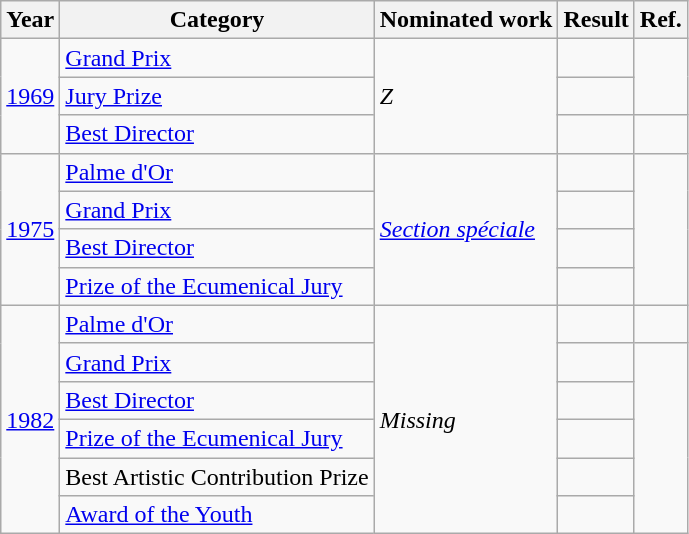<table class="wikitable sortable">
<tr>
<th>Year</th>
<th>Category</th>
<th>Nominated work</th>
<th>Result</th>
<th>Ref.</th>
</tr>
<tr>
<td rowspan="3"><a href='#'>1969</a></td>
<td><a href='#'>Grand Prix</a></td>
<td rowspan="3"><em>Z</em></td>
<td></td>
<td rowspan="2"></td>
</tr>
<tr>
<td><a href='#'>Jury Prize</a></td>
<td></td>
</tr>
<tr>
<td><a href='#'>Best Director</a></td>
<td></td>
<td></td>
</tr>
<tr>
<td rowspan="4"><a href='#'>1975</a></td>
<td><a href='#'>Palme d'Or</a></td>
<td rowspan="4"><em><a href='#'>Section spéciale</a></em></td>
<td></td>
<td rowspan="4"></td>
</tr>
<tr>
<td><a href='#'>Grand Prix</a></td>
<td></td>
</tr>
<tr>
<td><a href='#'>Best Director</a></td>
<td></td>
</tr>
<tr>
<td><a href='#'>Prize of the Ecumenical Jury</a></td>
<td></td>
</tr>
<tr>
<td rowspan="6"><a href='#'>1982</a></td>
<td><a href='#'>Palme d'Or</a></td>
<td rowspan="6"><em>Missing</em></td>
<td></td>
<td></td>
</tr>
<tr>
<td><a href='#'>Grand Prix</a></td>
<td></td>
<td rowspan="5"></td>
</tr>
<tr>
<td><a href='#'>Best Director</a></td>
<td></td>
</tr>
<tr>
<td><a href='#'>Prize of the Ecumenical Jury</a></td>
<td></td>
</tr>
<tr>
<td>Best Artistic Contribution Prize</td>
<td></td>
</tr>
<tr>
<td><a href='#'>Award of the Youth</a></td>
<td></td>
</tr>
</table>
